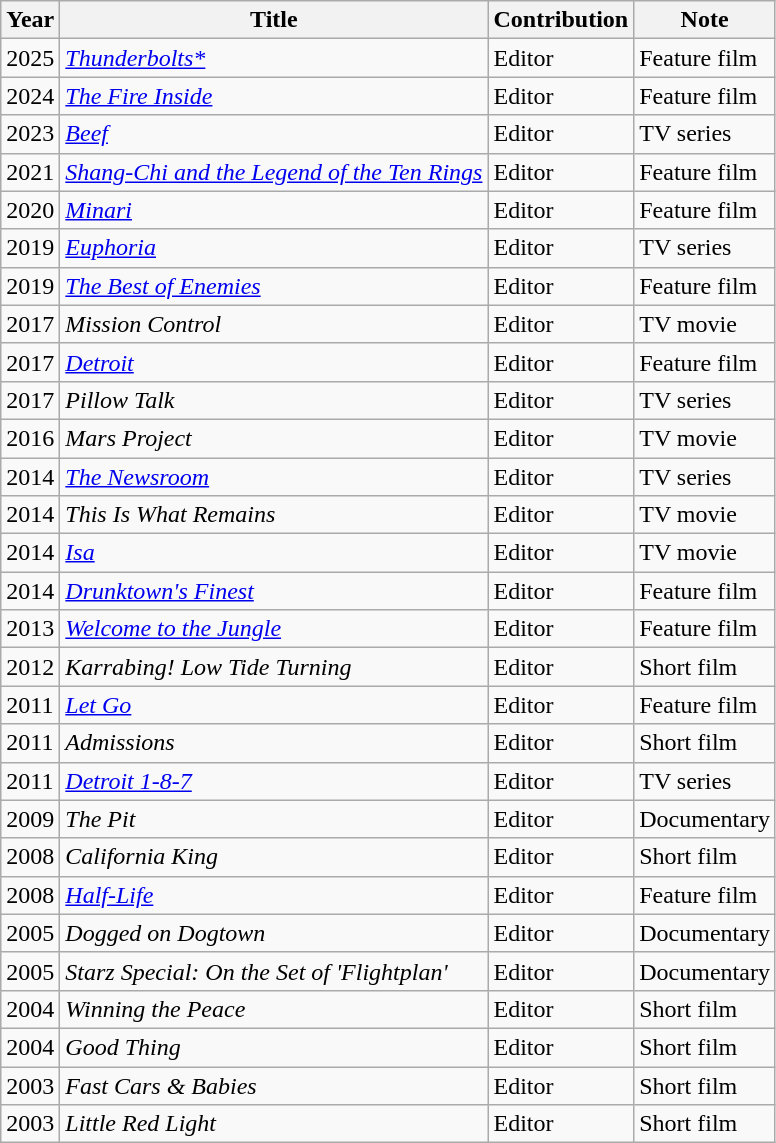<table class="wikitable sortable">
<tr>
<th>Year</th>
<th>Title</th>
<th>Contribution</th>
<th>Note</th>
</tr>
<tr>
<td>2025</td>
<td><em><a href='#'>Thunderbolts*</a></em></td>
<td>Editor</td>
<td>Feature film</td>
</tr>
<tr>
<td>2024</td>
<td><em><a href='#'>The Fire Inside</a></em></td>
<td>Editor</td>
<td>Feature film</td>
</tr>
<tr>
<td>2023</td>
<td><em><a href='#'>Beef</a></em></td>
<td>Editor</td>
<td>TV series</td>
</tr>
<tr>
<td>2021</td>
<td><em><a href='#'>Shang-Chi and the Legend of the Ten Rings</a></em></td>
<td>Editor</td>
<td>Feature film</td>
</tr>
<tr>
<td>2020</td>
<td><em><a href='#'>Minari</a></em></td>
<td>Editor</td>
<td>Feature film</td>
</tr>
<tr>
<td>2019</td>
<td><em><a href='#'>Euphoria</a></em></td>
<td>Editor</td>
<td>TV series</td>
</tr>
<tr>
<td>2019</td>
<td><em><a href='#'>The Best of Enemies</a></em></td>
<td>Editor</td>
<td>Feature film</td>
</tr>
<tr>
<td>2017</td>
<td><em>Mission Control</em></td>
<td>Editor</td>
<td>TV movie</td>
</tr>
<tr>
<td>2017</td>
<td><em><a href='#'>Detroit</a></em></td>
<td>Editor</td>
<td>Feature film</td>
</tr>
<tr>
<td>2017</td>
<td><em>Pillow Talk</em></td>
<td>Editor</td>
<td>TV series</td>
</tr>
<tr>
<td>2016</td>
<td><em>Mars Project</em></td>
<td>Editor</td>
<td>TV movie</td>
</tr>
<tr>
<td>2014</td>
<td><em><a href='#'>The Newsroom</a></em></td>
<td>Editor</td>
<td>TV series</td>
</tr>
<tr>
<td>2014</td>
<td><em>This Is What Remains</em></td>
<td>Editor</td>
<td>TV movie</td>
</tr>
<tr>
<td>2014</td>
<td><em><a href='#'>Isa</a></em></td>
<td>Editor</td>
<td>TV movie</td>
</tr>
<tr>
<td>2014</td>
<td><em><a href='#'>Drunktown's Finest</a></em></td>
<td>Editor</td>
<td>Feature film</td>
</tr>
<tr>
<td>2013</td>
<td><em><a href='#'>Welcome to the Jungle</a></em></td>
<td>Editor</td>
<td>Feature film</td>
</tr>
<tr>
<td>2012</td>
<td><em>Karrabing! Low Tide Turning</em></td>
<td>Editor</td>
<td>Short film</td>
</tr>
<tr>
<td>2011</td>
<td><em><a href='#'>Let Go</a></em></td>
<td>Editor</td>
<td>Feature film</td>
</tr>
<tr>
<td>2011</td>
<td><em>Admissions</em></td>
<td>Editor</td>
<td>Short film</td>
</tr>
<tr>
<td>2011</td>
<td><em><a href='#'>Detroit 1-8-7</a></em></td>
<td>Editor</td>
<td>TV series</td>
</tr>
<tr>
<td>2009</td>
<td><em>The Pit</em></td>
<td>Editor</td>
<td>Documentary</td>
</tr>
<tr>
<td>2008</td>
<td><em>California King</em></td>
<td>Editor</td>
<td>Short film</td>
</tr>
<tr>
<td>2008</td>
<td><em><a href='#'>Half-Life</a></em></td>
<td>Editor</td>
<td>Feature film</td>
</tr>
<tr>
<td>2005</td>
<td><em>Dogged on Dogtown</em></td>
<td>Editor</td>
<td>Documentary</td>
</tr>
<tr>
<td>2005</td>
<td><em>Starz Special: On the Set of 'Flightplan' </em></td>
<td>Editor</td>
<td>Documentary</td>
</tr>
<tr>
<td>2004</td>
<td><em>Winning the Peace</em></td>
<td>Editor</td>
<td>Short film</td>
</tr>
<tr>
<td>2004</td>
<td><em>Good Thing</em></td>
<td>Editor</td>
<td>Short film</td>
</tr>
<tr>
<td>2003</td>
<td><em>Fast Cars & Babies</em></td>
<td>Editor</td>
<td>Short film</td>
</tr>
<tr>
<td>2003</td>
<td><em>Little Red Light</em></td>
<td>Editor</td>
<td>Short film</td>
</tr>
</table>
